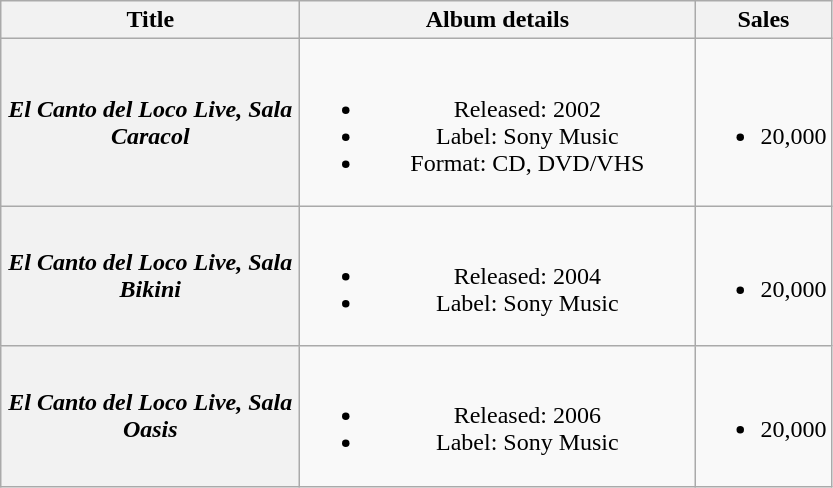<table class="wikitable plainrowheaders" style="text-align:center;">
<tr>
<th scope="col" rowspan="1" style="width:12em;">Title</th>
<th scope="col" rowspan="1" style="width:16em;">Album details</th>
<th scope="col" colspan="1">Sales</th>
</tr>
<tr>
<th scope="row"><em>El Canto del Loco Live, Sala Caracol</em></th>
<td><br><ul><li>Released: 2002</li><li>Label: Sony Music</li><li>Format: CD, DVD/VHS</li></ul></td>
<td><br><ul><li>20,000</li></ul></td>
</tr>
<tr>
<th scope="row"><em>El Canto del Loco Live, Sala Bikini</em></th>
<td><br><ul><li>Released: 2004</li><li>Label: Sony Music</li></ul></td>
<td><br><ul><li>20,000</li></ul></td>
</tr>
<tr>
<th scope="row"><em>El Canto del Loco Live, Sala Oasis</em></th>
<td><br><ul><li>Released: 2006</li><li>Label: Sony Music</li></ul></td>
<td><br><ul><li>20,000</li></ul></td>
</tr>
</table>
